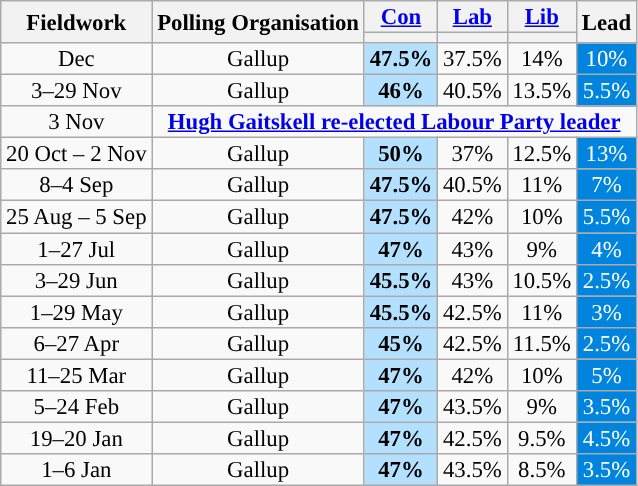<table class="wikitable" style="text-align: center; line-height: 14px; font-size: 95%;">
<tr>
<th rowspan="2">Fieldwork</th>
<th rowspan="2">Polling Organisation</th>
<th><a href='#'>Con</a></th>
<th><a href='#'>Lab</a></th>
<th><a href='#'>Lib</a></th>
<th class="unsortable" style="width:20px;" rowspan="2">Lead</th>
</tr>
<tr>
<th style="background:"></th>
<th style="background:"></th>
<th style="background:"></th>
</tr>
<tr>
<td>Dec</td>
<td>Gallup</td>
<td style="background:#B3E0FF"><strong>47.5%</strong></td>
<td>37.5%</td>
<td>14%</td>
<td style="background:#0084dd; color:white;">10%</td>
</tr>
<tr>
<td>3–29 Nov</td>
<td>Gallup</td>
<td style="background:#B3E0FF"><strong>46%</strong></td>
<td>40.5%</td>
<td>13.5%</td>
<td style="background:#0084dd; color:white;">5.5%</td>
</tr>
<tr>
<td>3 Nov</td>
<td colspan="5"><strong><a href='#'>Hugh Gaitskell re-elected Labour Party leader</a></strong></td>
</tr>
<tr>
<td>20 Oct – 2 Nov</td>
<td>Gallup</td>
<td style="background:#B3E0FF"><strong>50%</strong></td>
<td>37%</td>
<td>12.5%</td>
<td style="background:#0084dd; color:white;">13%</td>
</tr>
<tr>
<td>8–4 Sep</td>
<td>Gallup</td>
<td style="background:#B3E0FF"><strong>47.5%</strong></td>
<td>40.5%</td>
<td>11%</td>
<td style="background:#0084dd; color:white;">7%</td>
</tr>
<tr>
<td>25 Aug – 5 Sep</td>
<td>Gallup</td>
<td style="background:#B3E0FF"><strong>47.5%</strong></td>
<td>42%</td>
<td>10%</td>
<td style="background:#0084dd; color:white;">5.5%</td>
</tr>
<tr>
<td>1–27 Jul</td>
<td>Gallup</td>
<td style="background:#B3E0FF"><strong>47%</strong></td>
<td>43%</td>
<td>9%</td>
<td style="background:#0084dd; color:white;">4%</td>
</tr>
<tr>
<td>3–29 Jun</td>
<td>Gallup</td>
<td style="background:#B3E0FF"><strong>45.5%</strong></td>
<td>43%</td>
<td>10.5%</td>
<td style="background:#0084dd; color:white;">2.5%</td>
</tr>
<tr>
<td>1–29 May</td>
<td>Gallup</td>
<td style="background:#B3E0FF"><strong>45.5%</strong></td>
<td>42.5%</td>
<td>11%</td>
<td style="background:#0084dd; color:white;">3%</td>
</tr>
<tr>
<td>6–27 Apr</td>
<td>Gallup</td>
<td style="background:#B3E0FF"><strong>45%</strong></td>
<td>42.5%</td>
<td>11.5%</td>
<td style="background:#0084dd; color:white;">2.5%</td>
</tr>
<tr>
<td>11–25 Mar</td>
<td>Gallup</td>
<td style="background:#B3E0FF"><strong>47%</strong></td>
<td>42%</td>
<td>10%</td>
<td style="background:#0084dd; color:white;">5%</td>
</tr>
<tr>
<td>5–24 Feb</td>
<td>Gallup</td>
<td style="background:#B3E0FF"><strong>47%</strong></td>
<td>43.5%</td>
<td>9%</td>
<td style="background:#0084dd; color:white;">3.5%</td>
</tr>
<tr>
<td>19–20 Jan</td>
<td>Gallup</td>
<td style="background:#B3E0FF"><strong>47%</strong></td>
<td>42.5%</td>
<td>9.5%</td>
<td style="background:#0084dd; color:white;">4.5%</td>
</tr>
<tr>
<td>1–6 Jan</td>
<td>Gallup</td>
<td style="background:#B3E0FF"><strong>47%</strong></td>
<td>43.5%</td>
<td>8.5%</td>
<td style="background:#0084dd; color:white;">3.5%</td>
</tr>
</table>
